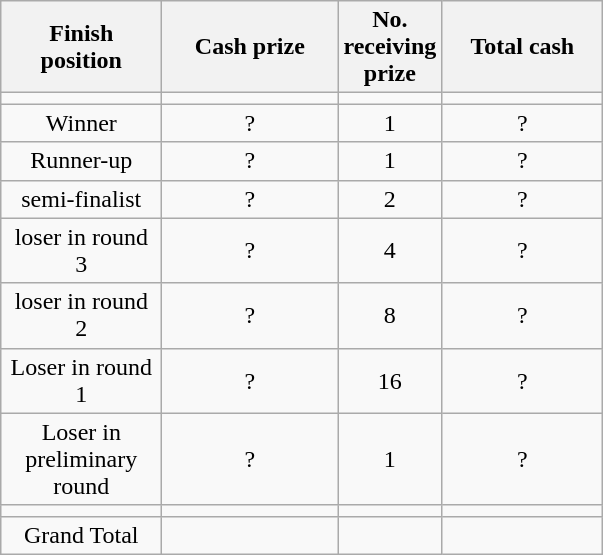<table class="wikitable" style="text-align:center;">
<tr>
<th width=100 abbr="Finish position">Finish position</th>
<th width=110 abbr="Cash prize">Cash prize</th>
<th width=50 abbr="No. receiving prize">No. receiving prize</th>
<th width=100 abbr="Total cash">Total cash</th>
</tr>
<tr>
<td></td>
<td></td>
<td></td>
<td></td>
</tr>
<tr>
<td>Winner</td>
<td>?</td>
<td>1</td>
<td>?</td>
</tr>
<tr>
<td>Runner-up</td>
<td>?</td>
<td>1</td>
<td>?</td>
</tr>
<tr>
<td>semi-finalist</td>
<td>?</td>
<td>2</td>
<td>?</td>
</tr>
<tr>
<td>loser in round 3</td>
<td>?</td>
<td>4</td>
<td>?</td>
</tr>
<tr>
<td>loser in round 2</td>
<td>?</td>
<td>8</td>
<td>?</td>
</tr>
<tr>
<td>Loser in round 1</td>
<td>?</td>
<td>16</td>
<td>?</td>
</tr>
<tr>
<td>Loser in preliminary round</td>
<td>?</td>
<td>1</td>
<td>?</td>
</tr>
<tr>
<td></td>
<td></td>
<td></td>
<td></td>
</tr>
<tr>
<td>Grand Total</td>
<td></td>
<td></td>
<td></td>
</tr>
</table>
